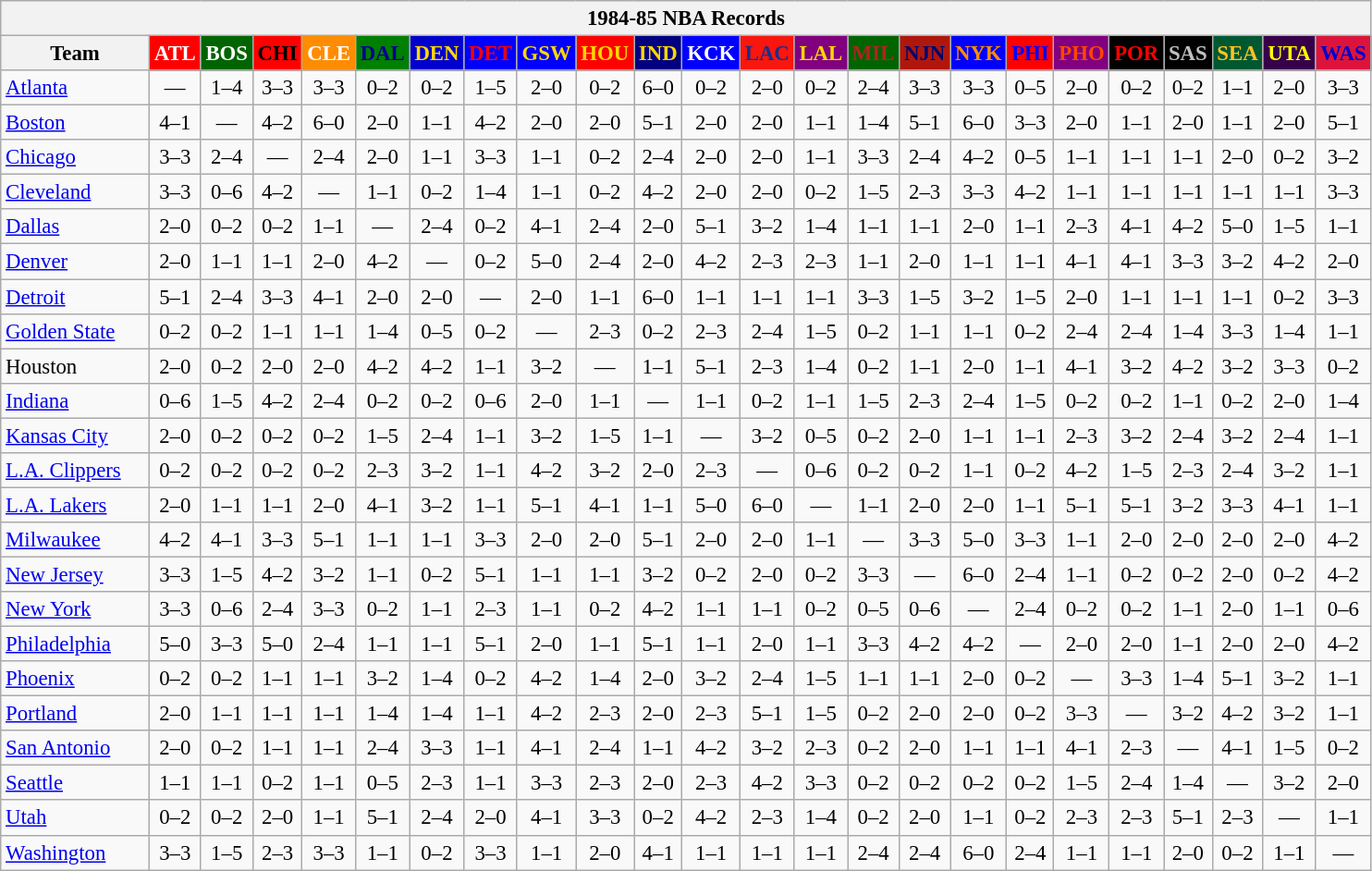<table class="wikitable" style="font-size:95%; text-align:center;">
<tr>
<th colspan=24>1984-85 NBA Records</th>
</tr>
<tr>
<th width=100>Team</th>
<th style="background:#FF0000;color:#FFFFFF;width=35">ATL</th>
<th style="background:#006400;color:#FFFFFF;width=35">BOS</th>
<th style="background:#FF0000;color:#000000;width=35">CHI</th>
<th style="background:#FF8C00;color:#FFFFFF;width=35">CLE</th>
<th style="background:#008000;color:#00008B;width=35">DAL</th>
<th style="background:#0000CD;color:#FFD700;width=35">DEN</th>
<th style="background:#0000FF;color:#FF0000;width=35">DET</th>
<th style="background:#0000FF;color:#FFD700;width=35">GSW</th>
<th style="background:#FF0000;color:#FFD700;width=35">HOU</th>
<th style="background:#000080;color:#FFD700;width=35">IND</th>
<th style="background:#0000FF;color:#FFFFFF;width=35">KCK</th>
<th style="background:#F9160D;color:#1A2E8B;width=35">LAC</th>
<th style="background:#800080;color:#FFD700;width=35">LAL</th>
<th style="background:#006400;color:#B22222;width=35">MIL</th>
<th style="background:#B0170C;color:#00056D;width=35">NJN</th>
<th style="background:#0000FF;color:#FF8C00;width=35">NYK</th>
<th style="background:#FF0000;color:#0000FF;width=35">PHI</th>
<th style="background:#800080;color:#FF4500;width=35">PHO</th>
<th style="background:#000000;color:#FF0000;width=35">POR</th>
<th style="background:#000000;color:#C0C0C0;width=35">SAS</th>
<th style="background:#005831;color:#FFC322;width=35">SEA</th>
<th style="background:#36004A;color:#FFFF00;width=35">UTA</th>
<th style="background:#DC143C;color:#0000CD;width=35">WAS</th>
</tr>
<tr>
<td style="text-align:left;"><a href='#'>Atlanta</a></td>
<td>—</td>
<td>1–4</td>
<td>3–3</td>
<td>3–3</td>
<td>0–2</td>
<td>0–2</td>
<td>1–5</td>
<td>2–0</td>
<td>0–2</td>
<td>6–0</td>
<td>0–2</td>
<td>2–0</td>
<td>0–2</td>
<td>2–4</td>
<td>3–3</td>
<td>3–3</td>
<td>0–5</td>
<td>2–0</td>
<td>0–2</td>
<td>0–2</td>
<td>1–1</td>
<td>2–0</td>
<td>3–3</td>
</tr>
<tr>
<td style="text-align:left;"><a href='#'>Boston</a></td>
<td>4–1</td>
<td>—</td>
<td>4–2</td>
<td>6–0</td>
<td>2–0</td>
<td>1–1</td>
<td>4–2</td>
<td>2–0</td>
<td>2–0</td>
<td>5–1</td>
<td>2–0</td>
<td>2–0</td>
<td>1–1</td>
<td>1–4</td>
<td>5–1</td>
<td>6–0</td>
<td>3–3</td>
<td>2–0</td>
<td>1–1</td>
<td>2–0</td>
<td>1–1</td>
<td>2–0</td>
<td>5–1</td>
</tr>
<tr>
<td style="text-align:left;"><a href='#'>Chicago</a></td>
<td>3–3</td>
<td>2–4</td>
<td>—</td>
<td>2–4</td>
<td>2–0</td>
<td>1–1</td>
<td>3–3</td>
<td>1–1</td>
<td>0–2</td>
<td>2–4</td>
<td>2–0</td>
<td>2–0</td>
<td>1–1</td>
<td>3–3</td>
<td>2–4</td>
<td>4–2</td>
<td>0–5</td>
<td>1–1</td>
<td>1–1</td>
<td>1–1</td>
<td>2–0</td>
<td>0–2</td>
<td>3–2</td>
</tr>
<tr>
<td style="text-align:left;"><a href='#'>Cleveland</a></td>
<td>3–3</td>
<td>0–6</td>
<td>4–2</td>
<td>—</td>
<td>1–1</td>
<td>0–2</td>
<td>1–4</td>
<td>1–1</td>
<td>0–2</td>
<td>4–2</td>
<td>2–0</td>
<td>2–0</td>
<td>0–2</td>
<td>1–5</td>
<td>2–3</td>
<td>3–3</td>
<td>4–2</td>
<td>1–1</td>
<td>1–1</td>
<td>1–1</td>
<td>1–1</td>
<td>1–1</td>
<td>3–3</td>
</tr>
<tr>
<td style="text-align:left;"><a href='#'>Dallas</a></td>
<td>2–0</td>
<td>0–2</td>
<td>0–2</td>
<td>1–1</td>
<td>—</td>
<td>2–4</td>
<td>0–2</td>
<td>4–1</td>
<td>2–4</td>
<td>2–0</td>
<td>5–1</td>
<td>3–2</td>
<td>1–4</td>
<td>1–1</td>
<td>1–1</td>
<td>2–0</td>
<td>1–1</td>
<td>2–3</td>
<td>4–1</td>
<td>4–2</td>
<td>5–0</td>
<td>1–5</td>
<td>1–1</td>
</tr>
<tr>
<td style="text-align:left;"><a href='#'>Denver</a></td>
<td>2–0</td>
<td>1–1</td>
<td>1–1</td>
<td>2–0</td>
<td>4–2</td>
<td>—</td>
<td>0–2</td>
<td>5–0</td>
<td>2–4</td>
<td>2–0</td>
<td>4–2</td>
<td>2–3</td>
<td>2–3</td>
<td>1–1</td>
<td>2–0</td>
<td>1–1</td>
<td>1–1</td>
<td>4–1</td>
<td>4–1</td>
<td>3–3</td>
<td>3–2</td>
<td>4–2</td>
<td>2–0</td>
</tr>
<tr>
<td style="text-align:left;"><a href='#'>Detroit</a></td>
<td>5–1</td>
<td>2–4</td>
<td>3–3</td>
<td>4–1</td>
<td>2–0</td>
<td>2–0</td>
<td>—</td>
<td>2–0</td>
<td>1–1</td>
<td>6–0</td>
<td>1–1</td>
<td>1–1</td>
<td>1–1</td>
<td>3–3</td>
<td>1–5</td>
<td>3–2</td>
<td>1–5</td>
<td>2–0</td>
<td>1–1</td>
<td>1–1</td>
<td>1–1</td>
<td>0–2</td>
<td>3–3</td>
</tr>
<tr>
<td style="text-align:left;"><a href='#'>Golden State</a></td>
<td>0–2</td>
<td>0–2</td>
<td>1–1</td>
<td>1–1</td>
<td>1–4</td>
<td>0–5</td>
<td>0–2</td>
<td>—</td>
<td>2–3</td>
<td>0–2</td>
<td>2–3</td>
<td>2–4</td>
<td>1–5</td>
<td>0–2</td>
<td>1–1</td>
<td>1–1</td>
<td>0–2</td>
<td>2–4</td>
<td>2–4</td>
<td>1–4</td>
<td>3–3</td>
<td>1–4</td>
<td>1–1</td>
</tr>
<tr>
<td style="text-align:left;">Houston</td>
<td>2–0</td>
<td>0–2</td>
<td>2–0</td>
<td>2–0</td>
<td>4–2</td>
<td>4–2</td>
<td>1–1</td>
<td>3–2</td>
<td>—</td>
<td>1–1</td>
<td>5–1</td>
<td>2–3</td>
<td>1–4</td>
<td>0–2</td>
<td>1–1</td>
<td>2–0</td>
<td>1–1</td>
<td>4–1</td>
<td>3–2</td>
<td>4–2</td>
<td>3–2</td>
<td>3–3</td>
<td>0–2</td>
</tr>
<tr>
<td style="text-align:left;"><a href='#'>Indiana</a></td>
<td>0–6</td>
<td>1–5</td>
<td>4–2</td>
<td>2–4</td>
<td>0–2</td>
<td>0–2</td>
<td>0–6</td>
<td>2–0</td>
<td>1–1</td>
<td>—</td>
<td>1–1</td>
<td>0–2</td>
<td>1–1</td>
<td>1–5</td>
<td>2–3</td>
<td>2–4</td>
<td>1–5</td>
<td>0–2</td>
<td>0–2</td>
<td>1–1</td>
<td>0–2</td>
<td>2–0</td>
<td>1–4</td>
</tr>
<tr>
<td style="text-align:left;"><a href='#'>Kansas City</a></td>
<td>2–0</td>
<td>0–2</td>
<td>0–2</td>
<td>0–2</td>
<td>1–5</td>
<td>2–4</td>
<td>1–1</td>
<td>3–2</td>
<td>1–5</td>
<td>1–1</td>
<td>—</td>
<td>3–2</td>
<td>0–5</td>
<td>0–2</td>
<td>2–0</td>
<td>1–1</td>
<td>1–1</td>
<td>2–3</td>
<td>3–2</td>
<td>2–4</td>
<td>3–2</td>
<td>2–4</td>
<td>1–1</td>
</tr>
<tr>
<td style="text-align:left;"><a href='#'>L.A. Clippers</a></td>
<td>0–2</td>
<td>0–2</td>
<td>0–2</td>
<td>0–2</td>
<td>2–3</td>
<td>3–2</td>
<td>1–1</td>
<td>4–2</td>
<td>3–2</td>
<td>2–0</td>
<td>2–3</td>
<td>—</td>
<td>0–6</td>
<td>0–2</td>
<td>0–2</td>
<td>1–1</td>
<td>0–2</td>
<td>4–2</td>
<td>1–5</td>
<td>2–3</td>
<td>2–4</td>
<td>3–2</td>
<td>1–1</td>
</tr>
<tr>
<td style="text-align:left;"><a href='#'>L.A. Lakers</a></td>
<td>2–0</td>
<td>1–1</td>
<td>1–1</td>
<td>2–0</td>
<td>4–1</td>
<td>3–2</td>
<td>1–1</td>
<td>5–1</td>
<td>4–1</td>
<td>1–1</td>
<td>5–0</td>
<td>6–0</td>
<td>—</td>
<td>1–1</td>
<td>2–0</td>
<td>2–0</td>
<td>1–1</td>
<td>5–1</td>
<td>5–1</td>
<td>3–2</td>
<td>3–3</td>
<td>4–1</td>
<td>1–1</td>
</tr>
<tr>
<td style="text-align:left;"><a href='#'>Milwaukee</a></td>
<td>4–2</td>
<td>4–1</td>
<td>3–3</td>
<td>5–1</td>
<td>1–1</td>
<td>1–1</td>
<td>3–3</td>
<td>2–0</td>
<td>2–0</td>
<td>5–1</td>
<td>2–0</td>
<td>2–0</td>
<td>1–1</td>
<td>—</td>
<td>3–3</td>
<td>5–0</td>
<td>3–3</td>
<td>1–1</td>
<td>2–0</td>
<td>2–0</td>
<td>2–0</td>
<td>2–0</td>
<td>4–2</td>
</tr>
<tr>
<td style="text-align:left;"><a href='#'>New Jersey</a></td>
<td>3–3</td>
<td>1–5</td>
<td>4–2</td>
<td>3–2</td>
<td>1–1</td>
<td>0–2</td>
<td>5–1</td>
<td>1–1</td>
<td>1–1</td>
<td>3–2</td>
<td>0–2</td>
<td>2–0</td>
<td>0–2</td>
<td>3–3</td>
<td>—</td>
<td>6–0</td>
<td>2–4</td>
<td>1–1</td>
<td>0–2</td>
<td>0–2</td>
<td>2–0</td>
<td>0–2</td>
<td>4–2</td>
</tr>
<tr>
<td style="text-align:left;"><a href='#'>New York</a></td>
<td>3–3</td>
<td>0–6</td>
<td>2–4</td>
<td>3–3</td>
<td>0–2</td>
<td>1–1</td>
<td>2–3</td>
<td>1–1</td>
<td>0–2</td>
<td>4–2</td>
<td>1–1</td>
<td>1–1</td>
<td>0–2</td>
<td>0–5</td>
<td>0–6</td>
<td>—</td>
<td>2–4</td>
<td>0–2</td>
<td>0–2</td>
<td>1–1</td>
<td>2–0</td>
<td>1–1</td>
<td>0–6</td>
</tr>
<tr>
<td style="text-align:left;"><a href='#'>Philadelphia</a></td>
<td>5–0</td>
<td>3–3</td>
<td>5–0</td>
<td>2–4</td>
<td>1–1</td>
<td>1–1</td>
<td>5–1</td>
<td>2–0</td>
<td>1–1</td>
<td>5–1</td>
<td>1–1</td>
<td>2–0</td>
<td>1–1</td>
<td>3–3</td>
<td>4–2</td>
<td>4–2</td>
<td>—</td>
<td>2–0</td>
<td>2–0</td>
<td>1–1</td>
<td>2–0</td>
<td>2–0</td>
<td>4–2</td>
</tr>
<tr>
<td style="text-align:left;"><a href='#'>Phoenix</a></td>
<td>0–2</td>
<td>0–2</td>
<td>1–1</td>
<td>1–1</td>
<td>3–2</td>
<td>1–4</td>
<td>0–2</td>
<td>4–2</td>
<td>1–4</td>
<td>2–0</td>
<td>3–2</td>
<td>2–4</td>
<td>1–5</td>
<td>1–1</td>
<td>1–1</td>
<td>2–0</td>
<td>0–2</td>
<td>—</td>
<td>3–3</td>
<td>1–4</td>
<td>5–1</td>
<td>3–2</td>
<td>1–1</td>
</tr>
<tr>
<td style="text-align:left;"><a href='#'>Portland</a></td>
<td>2–0</td>
<td>1–1</td>
<td>1–1</td>
<td>1–1</td>
<td>1–4</td>
<td>1–4</td>
<td>1–1</td>
<td>4–2</td>
<td>2–3</td>
<td>2–0</td>
<td>2–3</td>
<td>5–1</td>
<td>1–5</td>
<td>0–2</td>
<td>2–0</td>
<td>2–0</td>
<td>0–2</td>
<td>3–3</td>
<td>—</td>
<td>3–2</td>
<td>4–2</td>
<td>3–2</td>
<td>1–1</td>
</tr>
<tr>
<td style="text-align:left;"><a href='#'>San Antonio</a></td>
<td>2–0</td>
<td>0–2</td>
<td>1–1</td>
<td>1–1</td>
<td>2–4</td>
<td>3–3</td>
<td>1–1</td>
<td>4–1</td>
<td>2–4</td>
<td>1–1</td>
<td>4–2</td>
<td>3–2</td>
<td>2–3</td>
<td>0–2</td>
<td>2–0</td>
<td>1–1</td>
<td>1–1</td>
<td>4–1</td>
<td>2–3</td>
<td>—</td>
<td>4–1</td>
<td>1–5</td>
<td>0–2</td>
</tr>
<tr>
<td style="text-align:left;"><a href='#'>Seattle</a></td>
<td>1–1</td>
<td>1–1</td>
<td>0–2</td>
<td>1–1</td>
<td>0–5</td>
<td>2–3</td>
<td>1–1</td>
<td>3–3</td>
<td>2–3</td>
<td>2–0</td>
<td>2–3</td>
<td>4–2</td>
<td>3–3</td>
<td>0–2</td>
<td>0–2</td>
<td>0–2</td>
<td>0–2</td>
<td>1–5</td>
<td>2–4</td>
<td>1–4</td>
<td>—</td>
<td>3–2</td>
<td>2–0</td>
</tr>
<tr>
<td style="text-align:left;"><a href='#'>Utah</a></td>
<td>0–2</td>
<td>0–2</td>
<td>2–0</td>
<td>1–1</td>
<td>5–1</td>
<td>2–4</td>
<td>2–0</td>
<td>4–1</td>
<td>3–3</td>
<td>0–2</td>
<td>4–2</td>
<td>2–3</td>
<td>1–4</td>
<td>0–2</td>
<td>2–0</td>
<td>1–1</td>
<td>0–2</td>
<td>2–3</td>
<td>2–3</td>
<td>5–1</td>
<td>2–3</td>
<td>—</td>
<td>1–1</td>
</tr>
<tr>
<td style="text-align:left;"><a href='#'>Washington</a></td>
<td>3–3</td>
<td>1–5</td>
<td>2–3</td>
<td>3–3</td>
<td>1–1</td>
<td>0–2</td>
<td>3–3</td>
<td>1–1</td>
<td>2–0</td>
<td>4–1</td>
<td>1–1</td>
<td>1–1</td>
<td>1–1</td>
<td>2–4</td>
<td>2–4</td>
<td>6–0</td>
<td>2–4</td>
<td>1–1</td>
<td>1–1</td>
<td>2–0</td>
<td>0–2</td>
<td>1–1</td>
<td>—</td>
</tr>
</table>
